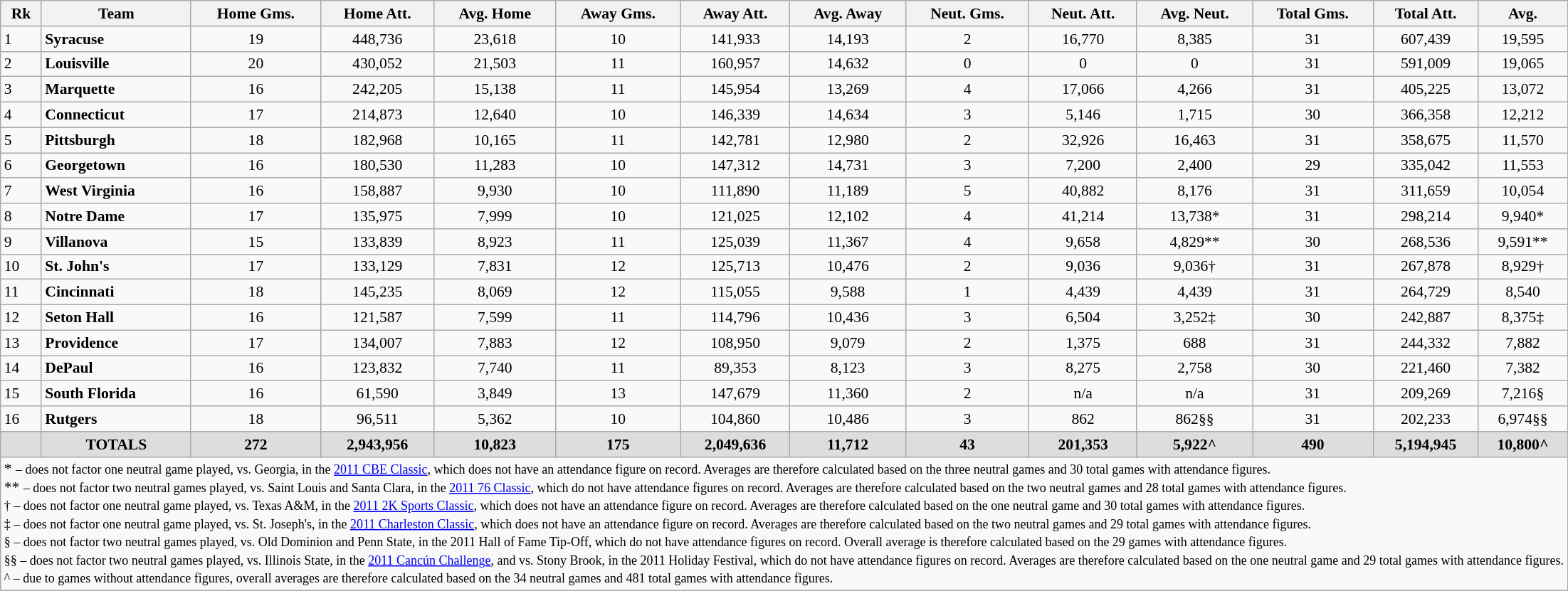<table class="sortable wikitable" style="white-space:nowrap; font-size:90%;">
<tr>
<th>Rk</th>
<th>Team</th>
<th>Home Gms.</th>
<th>Home Att.</th>
<th>Avg. Home</th>
<th>Away Gms.</th>
<th>Away Att.</th>
<th>Avg. Away</th>
<th>Neut. Gms.</th>
<th>Neut. Att.</th>
<th>Avg. Neut.</th>
<th>Total Gms.</th>
<th>Total Att.</th>
<th>Avg.</th>
</tr>
<tr>
<td>1</td>
<td><strong>Syracuse</strong></td>
<td style ="text-align:center">19</td>
<td style ="text-align:center">448,736</td>
<td style ="text-align:center">23,618</td>
<td style ="text-align:center">10</td>
<td style ="text-align:center">141,933</td>
<td style ="text-align:center">14,193</td>
<td style ="text-align:center">2</td>
<td style ="text-align:center">16,770</td>
<td style ="text-align:center">8,385</td>
<td style ="text-align:center">31</td>
<td style ="text-align:center">607,439</td>
<td style ="text-align:center">19,595</td>
</tr>
<tr>
<td>2</td>
<td><strong>Louisville</strong></td>
<td style ="text-align:center">20</td>
<td style ="text-align:center">430,052</td>
<td style ="text-align:center">21,503</td>
<td style ="text-align:center">11</td>
<td style ="text-align:center">160,957</td>
<td style ="text-align:center">14,632</td>
<td style ="text-align:center">0</td>
<td style ="text-align:center">0</td>
<td style ="text-align:center">0</td>
<td style ="text-align:center">31</td>
<td style ="text-align:center">591,009</td>
<td style ="text-align:center">19,065</td>
</tr>
<tr>
<td>3</td>
<td><strong>Marquette</strong></td>
<td style ="text-align:center">16</td>
<td style ="text-align:center">242,205</td>
<td style ="text-align:center">15,138</td>
<td style ="text-align:center">11</td>
<td style ="text-align:center">145,954</td>
<td style ="text-align:center">13,269</td>
<td style ="text-align:center">4</td>
<td style ="text-align:center">17,066</td>
<td style ="text-align:center">4,266</td>
<td style ="text-align:center">31</td>
<td style ="text-align:center">405,225</td>
<td style ="text-align:center">13,072</td>
</tr>
<tr>
<td>4</td>
<td><strong>Connecticut</strong></td>
<td style ="text-align:center">17</td>
<td style ="text-align:center">214,873</td>
<td style ="text-align:center">12,640</td>
<td style ="text-align:center">10</td>
<td style ="text-align:center">146,339</td>
<td style ="text-align:center">14,634</td>
<td style ="text-align:center">3</td>
<td style ="text-align:center">5,146</td>
<td style ="text-align:center">1,715</td>
<td style ="text-align:center">30</td>
<td style ="text-align:center">366,358</td>
<td style ="text-align:center">12,212</td>
</tr>
<tr>
<td>5</td>
<td><strong>Pittsburgh</strong></td>
<td style ="text-align:center">18</td>
<td style ="text-align:center">182,968</td>
<td style ="text-align:center">10,165</td>
<td style ="text-align:center">11</td>
<td style ="text-align:center">142,781</td>
<td style ="text-align:center">12,980</td>
<td style ="text-align:center">2</td>
<td style ="text-align:center">32,926</td>
<td style ="text-align:center">16,463</td>
<td style ="text-align:center">31</td>
<td style ="text-align:center">358,675</td>
<td style ="text-align:center">11,570</td>
</tr>
<tr>
<td>6</td>
<td><strong>Georgetown</strong></td>
<td style ="text-align:center">16</td>
<td style ="text-align:center">180,530</td>
<td style ="text-align:center">11,283</td>
<td style ="text-align:center">10</td>
<td style ="text-align:center">147,312</td>
<td style ="text-align:center">14,731</td>
<td style ="text-align:center">3</td>
<td style ="text-align:center">7,200</td>
<td style ="text-align:center">2,400</td>
<td style ="text-align:center">29</td>
<td style ="text-align:center">335,042</td>
<td style ="text-align:center">11,553</td>
</tr>
<tr>
<td>7</td>
<td><strong>West Virginia</strong></td>
<td style ="text-align:center">16</td>
<td style ="text-align:center">158,887</td>
<td style ="text-align:center">9,930</td>
<td style ="text-align:center">10</td>
<td style ="text-align:center">111,890</td>
<td style ="text-align:center">11,189</td>
<td style ="text-align:center">5</td>
<td style ="text-align:center">40,882</td>
<td style ="text-align:center">8,176</td>
<td style ="text-align:center">31</td>
<td style ="text-align:center">311,659</td>
<td style ="text-align:center">10,054</td>
</tr>
<tr>
<td>8</td>
<td><strong>Notre Dame</strong></td>
<td style ="text-align:center">17</td>
<td style ="text-align:center">135,975</td>
<td style ="text-align:center">7,999</td>
<td style ="text-align:center">10</td>
<td style ="text-align:center">121,025</td>
<td style ="text-align:center">12,102</td>
<td style ="text-align:center">4</td>
<td style ="text-align:center">41,214</td>
<td style ="text-align:center">13,738*</td>
<td style ="text-align:center">31</td>
<td style ="text-align:center">298,214</td>
<td style ="text-align:center">9,940*</td>
</tr>
<tr>
<td>9</td>
<td><strong>Villanova</strong></td>
<td style ="text-align:center">15</td>
<td style ="text-align:center">133,839</td>
<td style ="text-align:center">8,923</td>
<td style ="text-align:center">11</td>
<td style ="text-align:center">125,039</td>
<td style ="text-align:center">11,367</td>
<td style ="text-align:center">4</td>
<td style ="text-align:center">9,658</td>
<td style ="text-align:center">4,829**</td>
<td style ="text-align:center">30</td>
<td style ="text-align:center">268,536</td>
<td style ="text-align:center">9,591**</td>
</tr>
<tr>
<td>10</td>
<td><strong>St. John's</strong></td>
<td style ="text-align:center">17</td>
<td style ="text-align:center">133,129</td>
<td style ="text-align:center">7,831</td>
<td style ="text-align:center">12</td>
<td style ="text-align:center">125,713</td>
<td style ="text-align:center">10,476</td>
<td style ="text-align:center">2</td>
<td style ="text-align:center">9,036</td>
<td style ="text-align:center">9,036†</td>
<td style ="text-align:center">31</td>
<td style ="text-align:center">267,878</td>
<td style ="text-align:center">8,929†</td>
</tr>
<tr>
<td>11</td>
<td><strong>Cincinnati</strong></td>
<td style ="text-align:center">18</td>
<td style ="text-align:center">145,235</td>
<td style ="text-align:center">8,069</td>
<td style ="text-align:center">12</td>
<td style ="text-align:center">115,055</td>
<td style ="text-align:center">9,588</td>
<td style ="text-align:center">1</td>
<td style ="text-align:center">4,439</td>
<td style ="text-align:center">4,439</td>
<td style ="text-align:center">31</td>
<td style ="text-align:center">264,729</td>
<td style ="text-align:center">8,540</td>
</tr>
<tr>
<td>12</td>
<td><strong>Seton Hall</strong></td>
<td style ="text-align:center">16</td>
<td style ="text-align:center">121,587</td>
<td style ="text-align:center">7,599</td>
<td style ="text-align:center">11</td>
<td style ="text-align:center">114,796</td>
<td style ="text-align:center">10,436</td>
<td style ="text-align:center">3</td>
<td style ="text-align:center">6,504</td>
<td style ="text-align:center">3,252‡</td>
<td style ="text-align:center">30</td>
<td style ="text-align:center">242,887</td>
<td style ="text-align:center">8,375‡</td>
</tr>
<tr>
<td>13</td>
<td><strong>Providence</strong></td>
<td style ="text-align:center">17</td>
<td style ="text-align:center">134,007</td>
<td style ="text-align:center">7,883</td>
<td style ="text-align:center">12</td>
<td style ="text-align:center">108,950</td>
<td style ="text-align:center">9,079</td>
<td style ="text-align:center">2</td>
<td style ="text-align:center">1,375</td>
<td style ="text-align:center">688</td>
<td style ="text-align:center">31</td>
<td style ="text-align:center">244,332</td>
<td style ="text-align:center">7,882</td>
</tr>
<tr>
<td>14</td>
<td><strong>DePaul</strong></td>
<td style ="text-align:center">16</td>
<td style ="text-align:center">123,832</td>
<td style ="text-align:center">7,740</td>
<td style ="text-align:center">11</td>
<td style ="text-align:center">89,353</td>
<td style ="text-align:center">8,123</td>
<td style ="text-align:center">3</td>
<td style ="text-align:center">8,275</td>
<td style ="text-align:center">2,758</td>
<td style ="text-align:center">30</td>
<td style ="text-align:center">221,460</td>
<td style ="text-align:center">7,382</td>
</tr>
<tr>
<td>15</td>
<td><strong>South Florida</strong></td>
<td style ="text-align:center">16</td>
<td style ="text-align:center">61,590</td>
<td style ="text-align:center">3,849</td>
<td style ="text-align:center">13</td>
<td style ="text-align:center">147,679</td>
<td style ="text-align:center">11,360</td>
<td style ="text-align:center">2</td>
<td style ="text-align:center">n/a</td>
<td style ="text-align:center">n/a</td>
<td style ="text-align:center">31</td>
<td style ="text-align:center">209,269</td>
<td style ="text-align:center">7,216§</td>
</tr>
<tr>
<td>16</td>
<td><strong>Rutgers</strong></td>
<td style ="text-align:center">18</td>
<td style ="text-align:center">96,511</td>
<td style ="text-align:center">5,362</td>
<td style ="text-align:center">10</td>
<td style ="text-align:center">104,860</td>
<td style ="text-align:center">10,486</td>
<td style ="text-align:center">3</td>
<td style ="text-align:center">862</td>
<td style ="text-align:center">862§§</td>
<td style ="text-align:center">31</td>
<td style ="text-align:center">202,233</td>
<td style ="text-align:center">6,974§§</td>
</tr>
<tr class="sortbottom"  style="text-align:center; background:#ddd;">
<td> </td>
<td><strong>TOTALS</strong></td>
<td><strong>272</strong></td>
<td><strong>2,943,956</strong></td>
<td><strong>10,823</strong></td>
<td><strong>175</strong></td>
<td><strong>2,049,636</strong></td>
<td><strong>11,712</strong></td>
<td><strong>43</strong></td>
<td><strong>201,353</strong></td>
<td><strong>5,922^</strong></td>
<td><strong>490</strong></td>
<td><strong>5,194,945</strong></td>
<td><strong>10,800^</strong></td>
</tr>
<tr class="sortbottom">
<td colspan=14>* <small>– does not factor one neutral game played, vs. Georgia, in the <a href='#'>2011 CBE Classic</a>, which does not have an attendance figure on record. Averages are therefore calculated based on the three neutral games and 30 total games with attendance figures.</small><br>** <small>– does not factor two neutral games played, vs. Saint Louis and Santa Clara, in the <a href='#'>2011 76 Classic</a>, which do not have attendance figures on record. Averages are therefore calculated based on the two neutral games and 28 total games with attendance figures.</small><br><small>† – does not factor one neutral game played, vs. Texas A&M, in the <a href='#'>2011 2K Sports Classic</a>, which does not have an attendance figure on record. Averages are therefore calculated based on the one neutral game and 30 total games with attendance figures.</small><br><small>‡ – does not factor one neutral game played, vs. St. Joseph's, in the <a href='#'>2011 Charleston Classic</a>, which does not have an attendance figure on record. Averages are therefore calculated based on the two neutral games and 29 total games with attendance figures.</small><br><small>§ – does not factor two neutral games played, vs. Old Dominion and Penn State, in the 2011 Hall of Fame Tip-Off, which do not have attendance figures on record. Overall average is therefore calculated based on the 29 games with attendance figures.</small><br><small>§§ – does not factor two neutral games played, vs. Illinois State, in the <a href='#'>2011 Cancún Challenge</a>, and vs. Stony Brook, in the 2011 Holiday Festival, which do not have attendance figures on record. Averages are therefore calculated based on the one neutral game and 29 total games with attendance figures.</small><br><small>^ – due to games without attendance figures, overall averages are therefore calculated based on the 34 neutral games and 481 total games with attendance figures.</small></td>
</tr>
</table>
